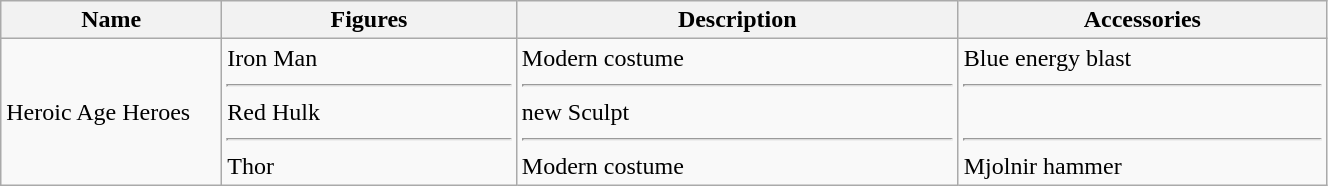<table class="wikitable" width="70%">
<tr>
<th width=15%>Name</th>
<th width=20%>Figures</th>
<th width=30%>Description</th>
<th width=25%>Accessories</th>
</tr>
<tr>
<td>Heroic Age Heroes</td>
<td>Iron Man <hr>Red Hulk<hr>Thor</td>
<td>Modern costume<hr>new Sculpt<hr>Modern costume</td>
<td>Blue energy blast<hr> <hr>Mjolnir hammer</td>
</tr>
</table>
